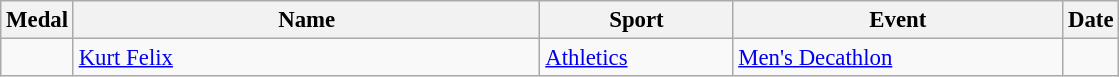<table class="wikitable sortable" style="font-size:95%">
<tr>
<th>Medal</th>
<th style="width:20em">Name</th>
<th style="width:8em">Sport</th>
<th style="width:14em">Event</th>
<th>Date</th>
</tr>
<tr>
<td></td>
<td><a href='#'>Kurt Felix</a></td>
<td><a href='#'>Athletics</a></td>
<td><a href='#'>Men's Decathlon</a></td>
<td></td>
</tr>
</table>
